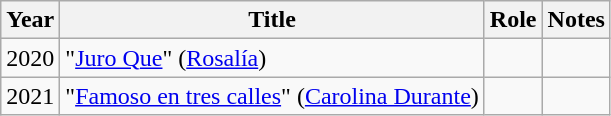<table class="wikitable">
<tr>
<th>Year</th>
<th>Title</th>
<th>Role</th>
<th>Notes</th>
</tr>
<tr>
<td>2020</td>
<td>"<a href='#'>Juro Que</a>" (<a href='#'>Rosalía</a>)</td>
<td></td>
<td></td>
</tr>
<tr>
<td>2021</td>
<td>"<a href='#'>Famoso en tres calles</a>" (<a href='#'>Carolina Durante</a>)</td>
<td></td>
<td></td>
</tr>
</table>
